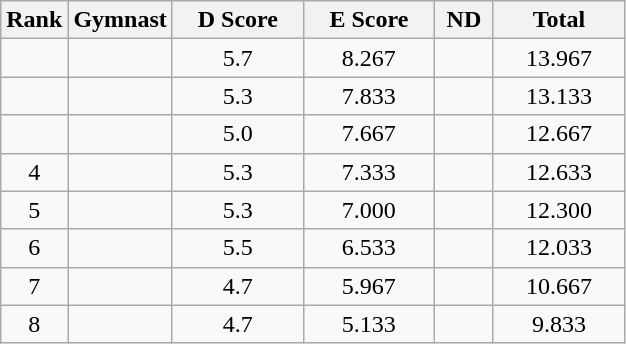<table class="wikitable" style="text-align:center">
<tr>
<th>Rank</th>
<th>Gymnast</th>
<th style="width:5em">D Score</th>
<th style="width:5em">E Score</th>
<th style="width:2em">ND</th>
<th style="width:5em">Total</th>
</tr>
<tr>
<td></td>
<td align=left></td>
<td>5.7</td>
<td>8.267</td>
<td></td>
<td>13.967</td>
</tr>
<tr>
<td></td>
<td align=left></td>
<td>5.3</td>
<td>7.833</td>
<td></td>
<td>13.133</td>
</tr>
<tr>
<td></td>
<td align=left></td>
<td>5.0</td>
<td>7.667</td>
<td></td>
<td>12.667</td>
</tr>
<tr>
<td>4</td>
<td align=left></td>
<td>5.3</td>
<td>7.333</td>
<td></td>
<td>12.633</td>
</tr>
<tr>
<td>5</td>
<td align=left></td>
<td>5.3</td>
<td>7.000</td>
<td></td>
<td>12.300</td>
</tr>
<tr>
<td>6</td>
<td align=left></td>
<td>5.5</td>
<td>6.533</td>
<td></td>
<td>12.033</td>
</tr>
<tr>
<td>7</td>
<td align=left></td>
<td>4.7</td>
<td>5.967</td>
<td></td>
<td>10.667</td>
</tr>
<tr>
<td>8</td>
<td align=left></td>
<td>4.7</td>
<td>5.133</td>
<td></td>
<td>9.833</td>
</tr>
</table>
